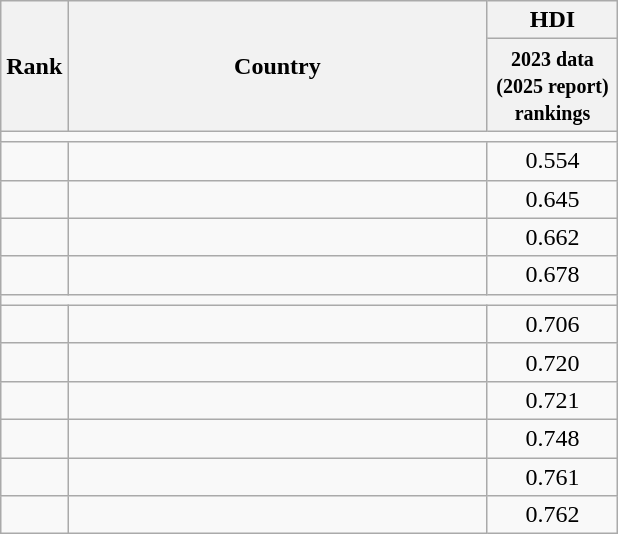<table class="wikitable sortable" style="text-align:center">
<tr>
<th scope="col" rowspan="2" data-sort-type="number">Rank</th>
<th scope="col" rowspan="2" style="width:17em;">Country</th>
<th scope="col" colspan="2">HDI</th>
</tr>
<tr>
<th scope="col" style="width:5em;" data-sort-type="number"><small>2023 data (2025 report) rankings</small></th>
</tr>
<tr>
<td scope="row" colspan="4" background-color:#EAECF0;"></td>
</tr>
<tr>
<td></td>
<td style="text-align:left"></td>
<td>0.554</td>
</tr>
<tr>
<td></td>
<td style="text-align:left"></td>
<td>0.645</td>
</tr>
<tr>
<td></td>
<td style="text-align:left"></td>
<td>0.662</td>
</tr>
<tr>
<td></td>
<td style="text-align:left"></td>
<td>0.678</td>
</tr>
<tr>
<td scope="row" colspan="4" background-color:#EAECF0;"></td>
</tr>
<tr>
<td></td>
<td style="text-align:left"></td>
<td>0.706</td>
</tr>
<tr>
<td></td>
<td style="text-align:left"></td>
<td>0.720</td>
</tr>
<tr>
<td></td>
<td style="text-align:left"></td>
<td>0.721</td>
</tr>
<tr>
<td></td>
<td style="text-align:left"></td>
<td>0.748</td>
</tr>
<tr>
<td></td>
<td style="text-align:left"></td>
<td>0.761</td>
</tr>
<tr>
<td></td>
<td style="text-align:left"></td>
<td>0.762</td>
</tr>
</table>
